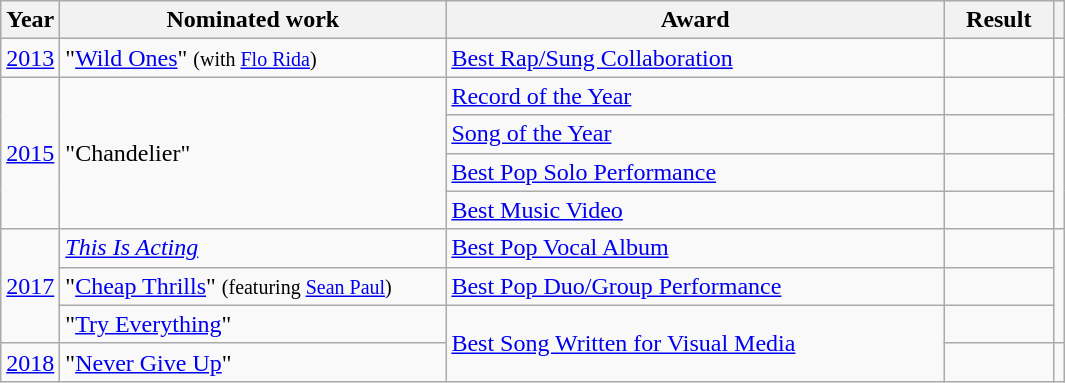<table class="wikitable">
<tr>
<th>Year</th>
<th style="width:250px;">Nominated work</th>
<th style="width:325px;">Award</th>
<th width="65">Result</th>
<th></th>
</tr>
<tr>
<td><a href='#'>2013</a></td>
<td>"<a href='#'>Wild Ones</a>" <small>(with <a href='#'>Flo Rida</a>)</small></td>
<td><a href='#'>Best Rap/Sung Collaboration</a></td>
<td></td>
<td style="text-align:center;"></td>
</tr>
<tr>
<td rowspan="4"><a href='#'>2015</a></td>
<td rowspan="4">"Chandelier"</td>
<td><a href='#'>Record of the Year</a></td>
<td></td>
<td rowspan="4" style="text-align:center;"></td>
</tr>
<tr>
<td><a href='#'>Song of the Year</a></td>
<td></td>
</tr>
<tr>
<td><a href='#'>Best Pop Solo Performance</a></td>
<td></td>
</tr>
<tr>
<td><a href='#'>Best Music Video</a></td>
<td></td>
</tr>
<tr>
<td rowspan="3"><a href='#'>2017</a></td>
<td><em><a href='#'>This Is Acting</a></em></td>
<td><a href='#'>Best Pop Vocal Album</a></td>
<td></td>
<td rowspan="3" style="text-align:center;"></td>
</tr>
<tr>
<td>"<a href='#'>Cheap Thrills</a>" <small> (featuring <a href='#'>Sean Paul</a>) </small></td>
<td><a href='#'>Best Pop Duo/Group Performance</a></td>
<td></td>
</tr>
<tr>
<td>"<a href='#'>Try Everything</a>"</td>
<td rowspan="2"><a href='#'>Best Song Written for Visual Media</a></td>
<td></td>
</tr>
<tr>
<td><a href='#'>2018</a></td>
<td>"<a href='#'>Never Give Up</a>"</td>
<td></td>
<td style="text-align:center;"></td>
</tr>
</table>
